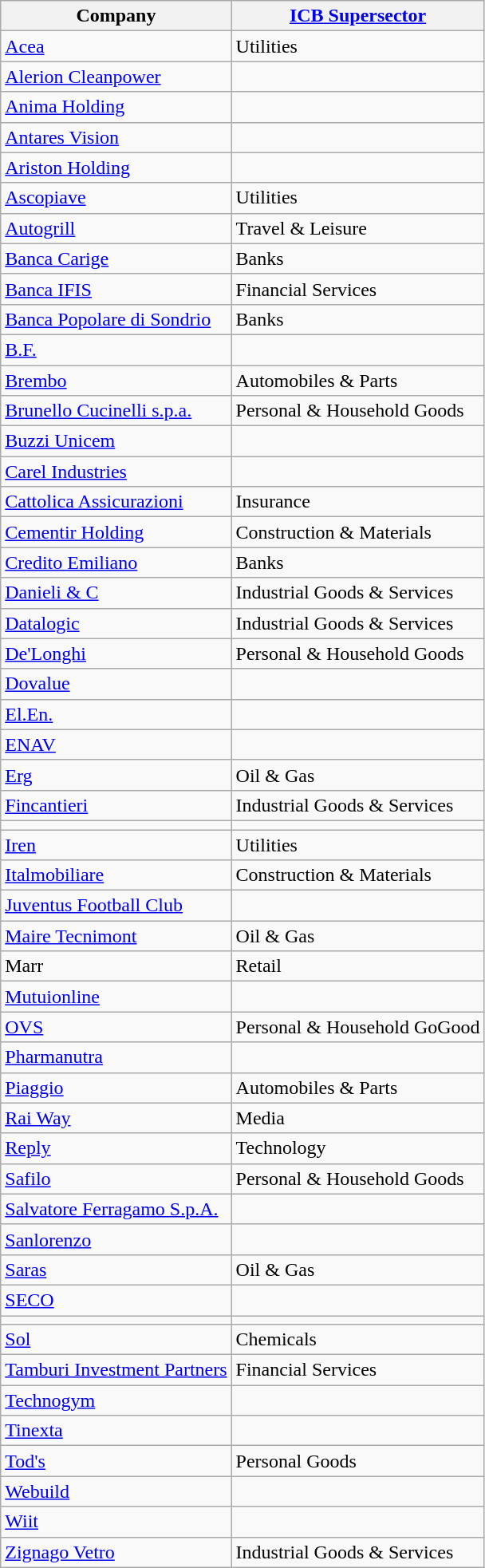<table class="wikitable sortable">
<tr>
<th>Company</th>
<th><a href='#'>ICB Supersector</a></th>
</tr>
<tr>
<td><a href='#'>Acea</a></td>
<td>Utilities</td>
</tr>
<tr>
<td><a href='#'>Alerion Cleanpower</a></td>
<td></td>
</tr>
<tr>
<td><a href='#'>Anima Holding</a></td>
<td></td>
</tr>
<tr>
<td><a href='#'>Antares Vision</a></td>
<td></td>
</tr>
<tr>
<td><a href='#'>Ariston Holding</a></td>
<td></td>
</tr>
<tr>
<td><a href='#'>Ascopiave</a></td>
<td>Utilities</td>
</tr>
<tr>
<td><a href='#'>Autogrill</a></td>
<td>Travel & Leisure</td>
</tr>
<tr>
<td><a href='#'>Banca Carige</a></td>
<td>Banks</td>
</tr>
<tr>
<td><a href='#'>Banca IFIS</a></td>
<td>Financial Services</td>
</tr>
<tr>
<td><a href='#'>Banca Popolare di Sondrio</a></td>
<td>Banks</td>
</tr>
<tr>
<td><a href='#'>B.F.</a></td>
<td></td>
</tr>
<tr>
<td><a href='#'>Brembo</a></td>
<td>Automobiles & Parts</td>
</tr>
<tr>
<td><a href='#'>Brunello Cucinelli s.p.a.</a></td>
<td>Personal & Household Goods</td>
</tr>
<tr>
<td><a href='#'>Buzzi Unicem</a></td>
<td></td>
</tr>
<tr>
<td><a href='#'>Carel Industries</a></td>
<td></td>
</tr>
<tr>
<td><a href='#'>Cattolica Assicurazioni</a></td>
<td>Insurance</td>
</tr>
<tr>
<td><a href='#'>Cementir Holding</a></td>
<td>Construction & Materials</td>
</tr>
<tr>
<td><a href='#'>Credito Emiliano</a></td>
<td>Banks</td>
</tr>
<tr>
<td><a href='#'>Danieli & C</a></td>
<td>Industrial Goods & Services</td>
</tr>
<tr>
<td><a href='#'>Datalogic</a></td>
<td>Industrial Goods & Services</td>
</tr>
<tr>
<td><a href='#'>De'Longhi</a></td>
<td>Personal & Household Goods</td>
</tr>
<tr>
<td><a href='#'>Dovalue</a></td>
<td></td>
</tr>
<tr>
<td><a href='#'>El.En.</a></td>
<td></td>
</tr>
<tr>
<td><a href='#'>ENAV</a></td>
<td></td>
</tr>
<tr>
<td><a href='#'>Erg</a></td>
<td>Oil & Gas</td>
</tr>
<tr>
<td><a href='#'>Fincantieri</a></td>
<td>Industrial Goods & Services</td>
</tr>
<tr>
<td></td>
</tr>
<tr>
<td><a href='#'>Iren</a></td>
<td>Utilities</td>
</tr>
<tr>
<td><a href='#'>Italmobiliare</a></td>
<td>Construction & Materials</td>
</tr>
<tr>
<td><a href='#'>Juventus Football Club</a></td>
<td></td>
</tr>
<tr>
<td><a href='#'>Maire Tecnimont</a></td>
<td>Oil & Gas</td>
</tr>
<tr>
<td>Marr</td>
<td>Retail</td>
</tr>
<tr>
<td><a href='#'>Mutuionline</a></td>
</tr>
<tr>
<td><a href='#'>OVS</a></td>
<td>Personal & Household GoGood</td>
</tr>
<tr>
<td><a href='#'>Pharmanutra</a></td>
<td></td>
</tr>
<tr>
<td><a href='#'>Piaggio</a></td>
<td>Automobiles & Parts</td>
</tr>
<tr>
<td><a href='#'>Rai Way</a></td>
<td>Media</td>
</tr>
<tr>
<td><a href='#'>Reply</a></td>
<td>Technology</td>
</tr>
<tr>
<td><a href='#'>Safilo</a></td>
<td>Personal & Household Goods</td>
</tr>
<tr>
<td><a href='#'>Salvatore Ferragamo S.p.A.</a></td>
<td></td>
</tr>
<tr>
<td><a href='#'>Sanlorenzo</a></td>
<td></td>
</tr>
<tr>
<td><a href='#'>Saras</a></td>
<td>Oil & Gas</td>
</tr>
<tr>
<td><a href='#'>SECO</a></td>
<td></td>
</tr>
<tr>
<td></td>
<td></td>
</tr>
<tr>
<td><a href='#'>Sol</a></td>
<td>Chemicals</td>
</tr>
<tr>
<td><a href='#'>Tamburi Investment Partners</a></td>
<td>Financial Services</td>
</tr>
<tr>
<td><a href='#'>Technogym</a></td>
<td></td>
</tr>
<tr>
<td><a href='#'>Tinexta</a></td>
<td></td>
</tr>
<tr>
<td><a href='#'>Tod's</a></td>
<td>Personal Goods</td>
</tr>
<tr>
<td><a href='#'>Webuild</a></td>
<td></td>
</tr>
<tr>
<td><a href='#'>Wiit</a></td>
<td></td>
</tr>
<tr>
<td><a href='#'>Zignago Vetro</a></td>
<td>Industrial Goods & Services</td>
</tr>
</table>
